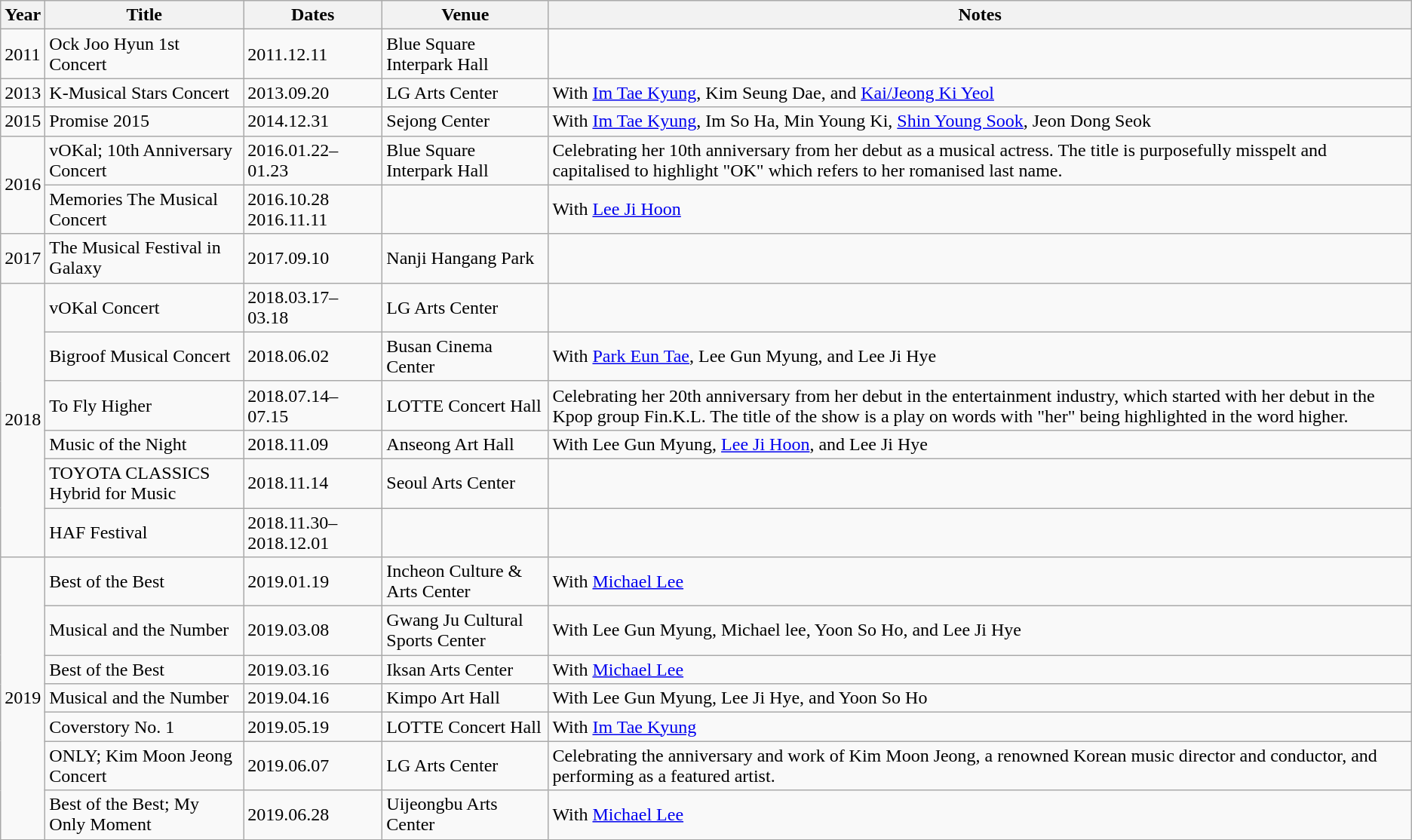<table class="wikitable sortable">
<tr>
<th>Year</th>
<th>Title</th>
<th>Dates</th>
<th>Venue</th>
<th>Notes</th>
</tr>
<tr>
<td>2011</td>
<td>Ock Joo Hyun 1st Concert</td>
<td>2011.12.11</td>
<td>Blue Square Interpark Hall</td>
<td></td>
</tr>
<tr>
<td>2013</td>
<td>K-Musical Stars Concert</td>
<td>2013.09.20</td>
<td>LG Arts Center</td>
<td>With <a href='#'>Im Tae Kyung</a>, Kim Seung Dae, and <a href='#'>Kai/Jeong Ki Yeol</a></td>
</tr>
<tr>
<td>2015</td>
<td>Promise 2015</td>
<td>2014.12.31</td>
<td>Sejong Center</td>
<td>With <a href='#'>Im Tae Kyung</a>, Im So Ha, Min Young Ki, <a href='#'>Shin Young Sook</a>, Jeon Dong Seok</td>
</tr>
<tr>
<td rowspan="2">2016</td>
<td>vOKal; 10th Anniversary Concert</td>
<td>2016.01.22–01.23</td>
<td>Blue Square Interpark Hall</td>
<td>Celebrating her 10th anniversary from her debut as a musical actress. The title is purposefully misspelt and capitalised to highlight "OK" which refers to her romanised last name.</td>
</tr>
<tr>
<td>Memories The Musical Concert</td>
<td>2016.10.28<br>2016.11.11</td>
<td></td>
<td>With <a href='#'>Lee Ji Hoon</a></td>
</tr>
<tr>
<td>2017</td>
<td>The Musical Festival in Galaxy</td>
<td>2017.09.10</td>
<td>Nanji Hangang Park</td>
<td></td>
</tr>
<tr>
<td rowspan="6">2018</td>
<td>vOKal Concert</td>
<td>2018.03.17–03.18</td>
<td>LG Arts Center</td>
<td></td>
</tr>
<tr>
<td>Bigroof Musical Concert</td>
<td>2018.06.02</td>
<td>Busan Cinema Center</td>
<td>With <a href='#'>Park Eun Tae</a>, Lee Gun Myung, and Lee Ji Hye</td>
</tr>
<tr>
<td>To Fly Higher</td>
<td>2018.07.14–07.15</td>
<td>LOTTE Concert Hall</td>
<td>Celebrating her 20th anniversary from her debut in the entertainment industry, which started with her debut in the Kpop group Fin.K.L. The title of the show is a play on words with "her" being highlighted in the word higher.</td>
</tr>
<tr>
<td>Music of the Night</td>
<td>2018.11.09</td>
<td>Anseong Art Hall</td>
<td>With Lee Gun Myung, <a href='#'>Lee Ji Hoon</a>, and Lee Ji Hye</td>
</tr>
<tr>
<td>TOYOTA CLASSICS Hybrid for Music</td>
<td>2018.11.14</td>
<td>Seoul Arts Center</td>
<td></td>
</tr>
<tr>
<td>HAF Festival</td>
<td>2018.11.30–2018.12.01</td>
<td></td>
<td></td>
</tr>
<tr>
<td rowspan="7">2019</td>
<td>Best of the Best</td>
<td>2019.01.19</td>
<td>Incheon Culture & Arts Center</td>
<td>With <a href='#'>Michael Lee</a></td>
</tr>
<tr>
<td>Musical and the Number</td>
<td>2019.03.08</td>
<td>Gwang Ju Cultural Sports Center</td>
<td>With Lee Gun Myung, Michael lee, Yoon So Ho, and Lee Ji Hye</td>
</tr>
<tr>
<td>Best of the Best</td>
<td>2019.03.16</td>
<td>Iksan Arts Center</td>
<td>With <a href='#'>Michael Lee</a></td>
</tr>
<tr>
<td>Musical and the Number</td>
<td>2019.04.16</td>
<td>Kimpo Art Hall</td>
<td>With Lee Gun Myung, Lee Ji Hye, and Yoon So Ho</td>
</tr>
<tr>
<td>Coverstory No. 1</td>
<td>2019.05.19</td>
<td>LOTTE Concert Hall</td>
<td>With <a href='#'>Im Tae Kyung</a></td>
</tr>
<tr>
<td>ONLY; Kim Moon Jeong Concert</td>
<td>2019.06.07</td>
<td>LG Arts Center</td>
<td>Celebrating the anniversary and work of Kim Moon Jeong, a renowned Korean music director and conductor, and performing as a featured artist.</td>
</tr>
<tr>
<td>Best of the Best; My Only Moment</td>
<td>2019.06.28</td>
<td>Uijeongbu Arts Center</td>
<td>With <a href='#'>Michael Lee</a></td>
</tr>
</table>
